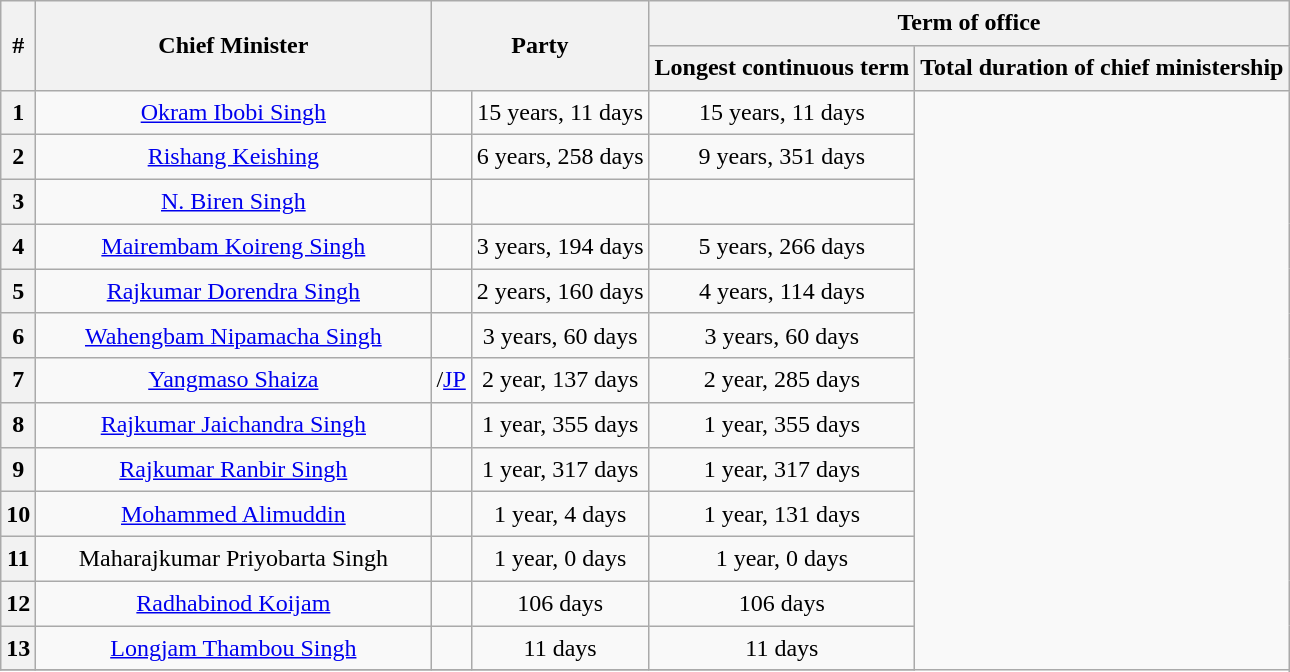<table class="wikitable sortable" style="line-height:1.4em; text-align:center">
<tr>
<th data-sort-type=number rowspan = "2">#</th>
<th rowspan="2" style="width:16em">Chief Minister</th>
<th rowspan="2" colspan=2 style="width:8em">Party</th>
<th colspan="2">Term of office</th>
</tr>
<tr>
<th>Longest continuous term</th>
<th>Total duration of chief ministership</th>
</tr>
<tr>
<th data-sort-value="1">1</th>
<td><a href='#'>Okram Ibobi Singh</a></td>
<td></td>
<td>15 years, 11 days</td>
<td>15 years, 11 days</td>
</tr>
<tr>
<th data-sort-value="2">2</th>
<td><a href='#'>Rishang Keishing</a></td>
<td></td>
<td>6 years, 258 days</td>
<td>9 years, 351 days</td>
</tr>
<tr>
<th data-sort-value="3">3</th>
<td><a href='#'>N. Biren Singh</a></td>
<td></td>
<td></td>
<td></td>
</tr>
<tr>
<th data-sort-value="4">4</th>
<td><a href='#'>Mairembam Koireng Singh</a></td>
<td></td>
<td>3 years, 194 days</td>
<td>5 years, 266 days</td>
</tr>
<tr>
<th data-sort-value="5">5</th>
<td><a href='#'>Rajkumar Dorendra Singh</a></td>
<td></td>
<td>2 years, 160 days</td>
<td>4 years, 114 days</td>
</tr>
<tr>
<th data-sort-value="6">6</th>
<td><a href='#'>Wahengbam Nipamacha Singh</a></td>
<td></td>
<td>3 years, 60 days</td>
<td>3 years, 60 days</td>
</tr>
<tr>
<th data-sort-value="7">7</th>
<td><a href='#'>Yangmaso Shaiza</a></td>
<td>/<a href='#'>JP</a></td>
<td>2 year, 137 days</td>
<td>2 year, 285 days</td>
</tr>
<tr>
<th data-sort-value="8">8</th>
<td><a href='#'>Rajkumar Jaichandra Singh</a></td>
<td></td>
<td>1 year, 355 days</td>
<td>1 year, 355 days</td>
</tr>
<tr>
<th data-sort-value="9">9</th>
<td><a href='#'>Rajkumar Ranbir Singh</a></td>
<td></td>
<td>1 year, 317 days</td>
<td>1 year, 317 days</td>
</tr>
<tr>
<th data-sort-value="10">10</th>
<td><a href='#'>Mohammed Alimuddin</a></td>
<td></td>
<td>1 year, 4 days</td>
<td>1 year, 131 days</td>
</tr>
<tr>
<th data-sort-value="11">11</th>
<td>Maharajkumar Priyobarta Singh</td>
<td></td>
<td>1 year, 0 days</td>
<td>1 year, 0 days</td>
</tr>
<tr>
<th data-sort-value="12">12</th>
<td><a href='#'>Radhabinod Koijam</a></td>
<td></td>
<td>106 days</td>
<td>106 days</td>
</tr>
<tr>
<th data-sort-value="13">13</th>
<td><a href='#'>Longjam Thambou Singh</a></td>
<td></td>
<td>11 days</td>
<td>11 days</td>
</tr>
<tr>
</tr>
</table>
